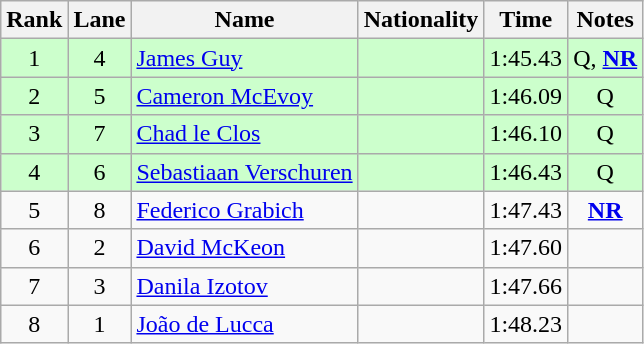<table class="wikitable sortable" style="text-align:center">
<tr>
<th>Rank</th>
<th>Lane</th>
<th>Name</th>
<th>Nationality</th>
<th>Time</th>
<th>Notes</th>
</tr>
<tr bgcolor=ccffcc>
<td>1</td>
<td>4</td>
<td align=left><a href='#'>James Guy</a></td>
<td align=left></td>
<td>1:45.43</td>
<td>Q, <strong><a href='#'>NR</a></strong></td>
</tr>
<tr bgcolor=ccffcc>
<td>2</td>
<td>5</td>
<td align=left><a href='#'>Cameron McEvoy</a></td>
<td align=left></td>
<td>1:46.09</td>
<td>Q</td>
</tr>
<tr bgcolor=ccffcc>
<td>3</td>
<td>7</td>
<td align=left><a href='#'>Chad le Clos</a></td>
<td align=left></td>
<td>1:46.10</td>
<td>Q</td>
</tr>
<tr bgcolor=ccffcc>
<td>4</td>
<td>6</td>
<td align=left><a href='#'>Sebastiaan Verschuren</a></td>
<td align=left></td>
<td>1:46.43</td>
<td>Q</td>
</tr>
<tr>
<td>5</td>
<td>8</td>
<td align=left><a href='#'>Federico Grabich</a></td>
<td align=left></td>
<td>1:47.43</td>
<td><strong><a href='#'>NR</a></strong></td>
</tr>
<tr>
<td>6</td>
<td>2</td>
<td align=left><a href='#'>David McKeon</a></td>
<td align=left></td>
<td>1:47.60</td>
<td></td>
</tr>
<tr>
<td>7</td>
<td>3</td>
<td align=left><a href='#'>Danila Izotov</a></td>
<td align=left></td>
<td>1:47.66</td>
<td></td>
</tr>
<tr>
<td>8</td>
<td>1</td>
<td align=left><a href='#'>João de Lucca</a></td>
<td align=left></td>
<td>1:48.23</td>
<td></td>
</tr>
</table>
